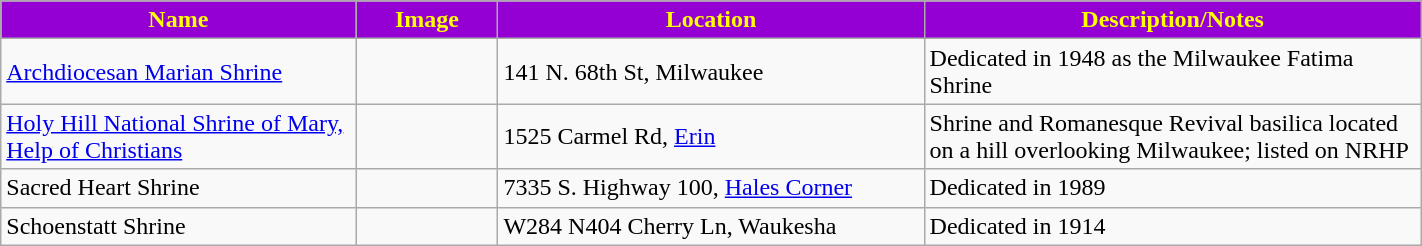<table class="wikitable sortable" style="width:75%">
<tr>
<th style="background:darkviolet; color:yellow;" width="25%"><strong>Name</strong></th>
<th style="background:darkviolet; color:yellow;" width="10%"><strong>Image</strong></th>
<th style="background:darkviolet; color:yellow;" width="30%"><strong>Location</strong></th>
<th style="background:darkviolet; color:yellow;" width="35%"><strong>Description/Notes</strong></th>
</tr>
<tr>
<td><a href='#'>Archdiocesan Marian Shrine</a></td>
<td></td>
<td>141 N. 68th St, Milwaukee</td>
<td>Dedicated in 1948 as the Milwaukee Fatima Shrine</td>
</tr>
<tr>
<td><a href='#'>Holy Hill National Shrine of Mary, Help of Christians</a></td>
<td></td>
<td>1525 Carmel Rd, <a href='#'>Erin</a></td>
<td>Shrine and Romanesque Revival basilica located on a hill overlooking Milwaukee; listed on NRHP</td>
</tr>
<tr>
<td>Sacred Heart Shrine</td>
<td></td>
<td>7335 S. Highway 100, <a href='#'>Hales Corner</a></td>
<td>Dedicated in 1989</td>
</tr>
<tr>
<td>Schoenstatt Shrine</td>
<td></td>
<td>W284 N404 Cherry Ln, Waukesha</td>
<td>Dedicated in 1914</td>
</tr>
</table>
